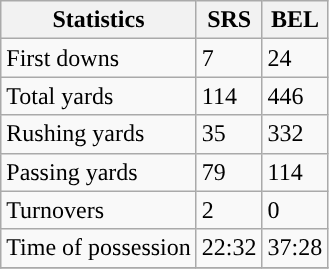<table class="wikitable" style="float: left;">
<tr>
<th>Statistics</th>
<th>SRS</th>
<th>BEL</th>
</tr>
<tr>
<td>First downs</td>
<td>7</td>
<td>24</td>
</tr>
<tr>
<td>Total yards</td>
<td>114</td>
<td>446</td>
</tr>
<tr>
<td>Rushing yards</td>
<td>35</td>
<td>332</td>
</tr>
<tr>
<td>Passing yards</td>
<td>79</td>
<td>114</td>
</tr>
<tr>
<td>Turnovers</td>
<td>2</td>
<td>0</td>
</tr>
<tr>
<td>Time of possession</td>
<td>22:32</td>
<td>37:28</td>
</tr>
<tr>
</tr>
</table>
